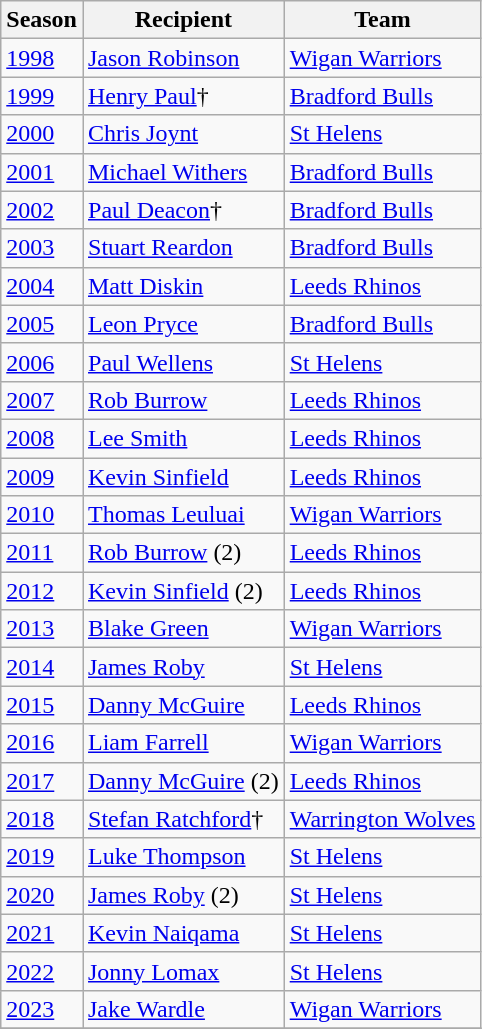<table class="wikitable">
<tr>
<th>Season</th>
<th>Recipient</th>
<th>Team</th>
</tr>
<tr>
<td><a href='#'>1998</a></td>
<td><a href='#'>Jason Robinson</a></td>
<td><a href='#'>Wigan Warriors</a></td>
</tr>
<tr>
<td><a href='#'>1999</a></td>
<td><a href='#'>Henry Paul</a>†</td>
<td><a href='#'>Bradford Bulls</a></td>
</tr>
<tr>
<td><a href='#'>2000</a></td>
<td><a href='#'>Chris Joynt</a></td>
<td><a href='#'>St Helens</a></td>
</tr>
<tr>
<td><a href='#'>2001</a></td>
<td><a href='#'>Michael Withers</a></td>
<td><a href='#'>Bradford Bulls</a></td>
</tr>
<tr>
<td><a href='#'>2002</a></td>
<td><a href='#'>Paul Deacon</a>†</td>
<td><a href='#'>Bradford Bulls</a></td>
</tr>
<tr>
<td><a href='#'>2003</a></td>
<td><a href='#'>Stuart Reardon</a></td>
<td><a href='#'>Bradford Bulls</a></td>
</tr>
<tr>
<td><a href='#'>2004</a></td>
<td><a href='#'>Matt Diskin</a></td>
<td><a href='#'>Leeds Rhinos</a></td>
</tr>
<tr>
<td><a href='#'>2005</a></td>
<td><a href='#'>Leon Pryce</a></td>
<td><a href='#'>Bradford Bulls</a></td>
</tr>
<tr>
<td><a href='#'>2006</a></td>
<td><a href='#'>Paul Wellens</a></td>
<td><a href='#'>St Helens</a></td>
</tr>
<tr>
<td><a href='#'>2007</a></td>
<td><a href='#'>Rob Burrow</a></td>
<td><a href='#'>Leeds Rhinos</a></td>
</tr>
<tr>
<td><a href='#'>2008</a></td>
<td><a href='#'>Lee Smith</a></td>
<td><a href='#'>Leeds Rhinos</a></td>
</tr>
<tr>
<td><a href='#'>2009</a></td>
<td><a href='#'>Kevin Sinfield</a></td>
<td><a href='#'>Leeds Rhinos</a></td>
</tr>
<tr>
<td><a href='#'>2010</a></td>
<td><a href='#'>Thomas Leuluai</a></td>
<td><a href='#'>Wigan Warriors</a></td>
</tr>
<tr>
<td><a href='#'>2011</a></td>
<td><a href='#'>Rob Burrow</a> (2)</td>
<td><a href='#'>Leeds Rhinos</a></td>
</tr>
<tr>
<td><a href='#'>2012</a></td>
<td><a href='#'>Kevin Sinfield</a> (2)</td>
<td><a href='#'>Leeds Rhinos</a></td>
</tr>
<tr>
<td><a href='#'>2013</a></td>
<td><a href='#'>Blake Green</a></td>
<td><a href='#'>Wigan Warriors</a></td>
</tr>
<tr>
<td><a href='#'>2014</a></td>
<td><a href='#'>James Roby</a></td>
<td><a href='#'>St Helens</a></td>
</tr>
<tr>
<td><a href='#'>2015</a></td>
<td><a href='#'>Danny McGuire</a></td>
<td><a href='#'>Leeds Rhinos</a></td>
</tr>
<tr>
<td><a href='#'>2016</a></td>
<td><a href='#'>Liam Farrell</a></td>
<td><a href='#'>Wigan Warriors</a></td>
</tr>
<tr>
<td><a href='#'>2017</a></td>
<td><a href='#'>Danny McGuire</a> (2)</td>
<td><a href='#'>Leeds Rhinos</a></td>
</tr>
<tr>
<td><a href='#'>2018</a></td>
<td><a href='#'>Stefan Ratchford</a>†</td>
<td><a href='#'>Warrington Wolves</a></td>
</tr>
<tr>
<td><a href='#'>2019</a></td>
<td><a href='#'>Luke Thompson</a></td>
<td><a href='#'>St Helens</a></td>
</tr>
<tr>
<td><a href='#'>2020</a></td>
<td><a href='#'>James Roby</a> (2)</td>
<td><a href='#'>St Helens</a></td>
</tr>
<tr>
<td><a href='#'>2021</a></td>
<td><a href='#'>Kevin Naiqama</a></td>
<td><a href='#'>St Helens</a></td>
</tr>
<tr>
<td><a href='#'>2022</a></td>
<td><a href='#'>Jonny Lomax</a></td>
<td><a href='#'>St Helens</a></td>
</tr>
<tr>
<td><a href='#'>2023</a></td>
<td><a href='#'>Jake Wardle</a></td>
<td><a href='#'>Wigan Warriors</a></td>
</tr>
<tr>
</tr>
</table>
